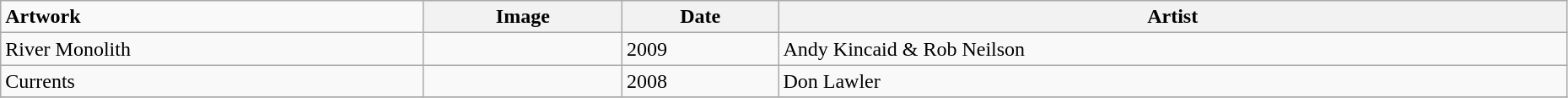<table class="wikitable sortable" style="width:98%">
<tr>
<td><strong>Artwork</strong></td>
<th class="unsortable"><strong>Image</strong></th>
<th><strong>Date</strong></th>
<th><strong>Artist</strong></th>
</tr>
<tr ->
<td>River Monolith<br><small></small></td>
<td></td>
<td>2009</td>
<td>Andy Kincaid & Rob Neilson</td>
</tr>
<tr ->
<td>Currents<br><small></small></td>
<td></td>
<td>2008</td>
<td>Don Lawler</td>
</tr>
<tr ->
</tr>
</table>
